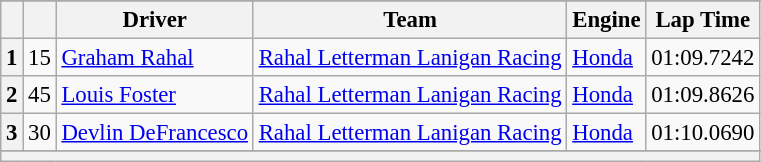<table class="wikitable" style="font-size:95%;">
<tr>
</tr>
<tr>
<th></th>
<th></th>
<th>Driver</th>
<th>Team</th>
<th>Engine</th>
<th>Lap Time</th>
</tr>
<tr>
<th>1</th>
<td align="center">15</td>
<td> <a href='#'>Graham Rahal</a></td>
<td><a href='#'>Rahal Letterman Lanigan Racing</a></td>
<td><a href='#'>Honda</a></td>
<td>01:09.7242</td>
</tr>
<tr>
<th>2</th>
<td align="center">45</td>
<td> <a href='#'>Louis Foster</a> </td>
<td><a href='#'>Rahal Letterman Lanigan Racing</a></td>
<td><a href='#'>Honda</a></td>
<td>01:09.8626</td>
</tr>
<tr>
<th>3</th>
<td align="center">30</td>
<td> <a href='#'>Devlin DeFrancesco</a></td>
<td><a href='#'>Rahal Letterman Lanigan Racing</a></td>
<td><a href='#'>Honda</a></td>
<td>01:10.0690</td>
</tr>
<tr>
</tr>
<tr class="sortbottom">
<th colspan="6"></th>
</tr>
</table>
